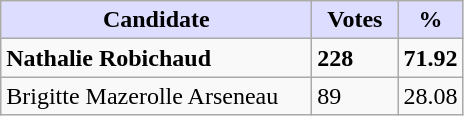<table class="wikitable">
<tr>
<th style="background:#ddf; width:200px;">Candidate</th>
<th style="background:#ddf; width:50px;">Votes</th>
<th style="background:#ddf; width:30px;">%</th>
</tr>
<tr>
<td><strong>Nathalie Robichaud</strong></td>
<td><strong>228</strong></td>
<td><strong>71.92</strong></td>
</tr>
<tr>
<td>Brigitte Mazerolle Arseneau</td>
<td>89</td>
<td>28.08</td>
</tr>
</table>
